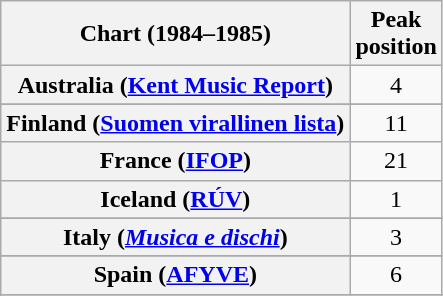<table class="wikitable sortable plainrowheaders" style="text-align:center">
<tr>
<th>Chart (1984–1985)</th>
<th>Peak<br>position</th>
</tr>
<tr>
<th scope="row">Australia (<a href='#'>Kent Music Report</a>)</th>
<td>4</td>
</tr>
<tr>
</tr>
<tr>
</tr>
<tr>
</tr>
<tr>
<th scope="row">Finland (<a href='#'>Suomen virallinen lista</a>)</th>
<td>11</td>
</tr>
<tr>
<th scope="row">France (<a href='#'>IFOP</a>)</th>
<td>21</td>
</tr>
<tr>
<th scope="row">Iceland (<a href='#'>RÚV</a>)</th>
<td>1</td>
</tr>
<tr>
</tr>
<tr>
<th scope="row">Italy (<em><a href='#'>Musica e dischi</a></em>)</th>
<td>3</td>
</tr>
<tr>
</tr>
<tr>
</tr>
<tr>
</tr>
<tr>
<th scope="row">Spain (<a href='#'>AFYVE</a>)</th>
<td>6</td>
</tr>
<tr>
</tr>
<tr>
</tr>
<tr>
</tr>
<tr>
</tr>
</table>
